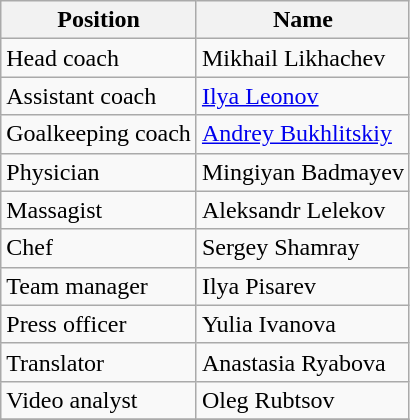<table class="wikitable">
<tr>
<th>Position</th>
<th>Name</th>
</tr>
<tr>
<td>Head coach</td>
<td> Mikhail Likhachev</td>
</tr>
<tr>
<td>Assistant coach</td>
<td> <a href='#'>Ilya Leonov</a></td>
</tr>
<tr>
<td>Goalkeeping coach</td>
<td> <a href='#'>Andrey Bukhlitskiy</a></td>
</tr>
<tr>
<td>Physician</td>
<td> Mingiyan Badmayev</td>
</tr>
<tr>
<td>Massagist</td>
<td> Aleksandr Lelekov</td>
</tr>
<tr>
<td>Chef</td>
<td> Sergey Shamray</td>
</tr>
<tr>
<td>Team manager</td>
<td> Ilya Pisarev</td>
</tr>
<tr>
<td>Press officer</td>
<td> Yulia Ivanova</td>
</tr>
<tr>
<td>Translator</td>
<td> Anastasia Ryabova</td>
</tr>
<tr>
<td>Video analyst</td>
<td> Oleg Rubtsov</td>
</tr>
<tr>
</tr>
</table>
